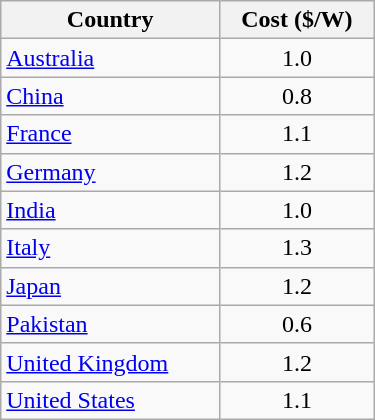<table class="wikitable sortable" style="text-align: center; width: 250px; float: left; margin-right: 20px;">
<tr>
<th>Country</th>
<th>Cost ($/W)</th>
</tr>
<tr>
<td align=left><a href='#'>Australia</a></td>
<td>1.0</td>
</tr>
<tr>
<td align=left><a href='#'>China</a></td>
<td>0.8</td>
</tr>
<tr>
<td align=left><a href='#'>France</a></td>
<td>1.1</td>
</tr>
<tr>
<td align=left><a href='#'>Germany</a></td>
<td>1.2</td>
</tr>
<tr>
<td align="left"><a href='#'>India</a></td>
<td>1.0</td>
</tr>
<tr>
<td align=left><a href='#'>Italy</a></td>
<td>1.3</td>
</tr>
<tr>
<td align=left><a href='#'>Japan</a></td>
<td>1.2</td>
</tr>
<tr>
<td align=left><a href='#'>Pakistan</a></td>
<td>0.6</td>
</tr>
<tr>
<td align=left><a href='#'>United Kingdom</a></td>
<td>1.2</td>
</tr>
<tr>
<td align=left><a href='#'>United States</a></td>
<td>1.1</td>
</tr>
</table>
